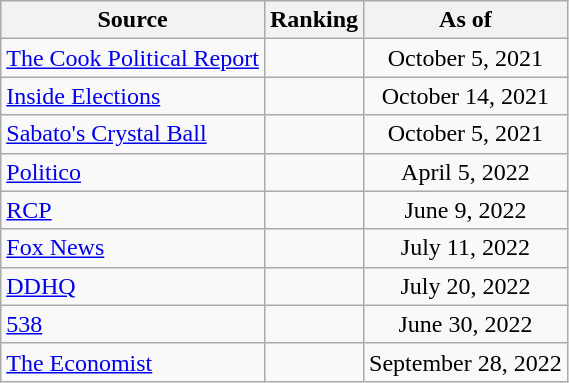<table class="wikitable" style="text-align:center">
<tr>
<th>Source</th>
<th>Ranking</th>
<th>As of</th>
</tr>
<tr>
<td align=left><a href='#'>The Cook Political Report</a></td>
<td></td>
<td>October 5, 2021</td>
</tr>
<tr>
<td align=left><a href='#'>Inside Elections</a></td>
<td></td>
<td>October 14, 2021</td>
</tr>
<tr>
<td align=left><a href='#'>Sabato's Crystal Ball</a></td>
<td></td>
<td>October 5, 2021</td>
</tr>
<tr>
<td style="text-align:left;"><a href='#'>Politico</a></td>
<td></td>
<td>April 5, 2022</td>
</tr>
<tr>
<td style="text-align:left;"><a href='#'>RCP</a></td>
<td></td>
<td>June 9, 2022</td>
</tr>
<tr>
<td align=left><a href='#'>Fox News</a></td>
<td></td>
<td>July 11, 2022</td>
</tr>
<tr>
<td style="text-align:left;"><a href='#'>DDHQ</a></td>
<td></td>
<td>July 20, 2022</td>
</tr>
<tr>
<td style="text-align:left;"><a href='#'>538</a></td>
<td></td>
<td>June 30, 2022</td>
</tr>
<tr>
<td align="left"><a href='#'>The Economist</a></td>
<td></td>
<td>September 28, 2022</td>
</tr>
</table>
